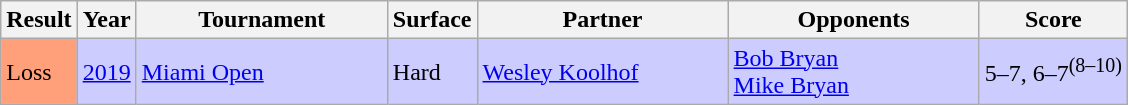<table class="sortable wikitable">
<tr>
<th>Result</th>
<th>Year</th>
<th width=160>Tournament</th>
<th>Surface</th>
<th width=160>Partner</th>
<th width=160>Opponents</th>
<th class="unsortable">Score</th>
</tr>
<tr style="background:#ccf;">
<td bgcolor="FFA07A">Loss</td>
<td><a href='#'>2019</a></td>
<td><a href='#'>Miami Open</a></td>
<td>Hard</td>
<td> <a href='#'>Wesley Koolhof</a></td>
<td> <a href='#'>Bob Bryan</a><br> <a href='#'>Mike Bryan</a></td>
<td>5–7, 6–7<sup>(8–10)</sup></td>
</tr>
</table>
